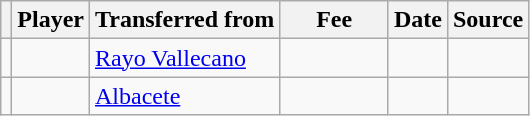<table class="wikitable plainrowheaders sortable">
<tr>
<th></th>
<th scope="col">Player</th>
<th>Transferred from</th>
<th style="width: 65px;">Fee</th>
<th scope="col">Date</th>
<th scope="col">Source</th>
</tr>
<tr>
<td align="center"></td>
<td></td>
<td> <a href='#'>Rayo Vallecano</a></td>
<td></td>
<td></td>
<td></td>
</tr>
<tr>
<td align="center"></td>
<td></td>
<td> <a href='#'>Albacete</a></td>
<td></td>
<td></td>
<td></td>
</tr>
</table>
